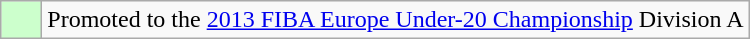<table class="wikitable">
<tr>
<td style="background: #ccffcc; width:20px;"></td>
<td>Promoted to the <a href='#'>2013 FIBA Europe Under-20 Championship</a> Division A</td>
</tr>
</table>
